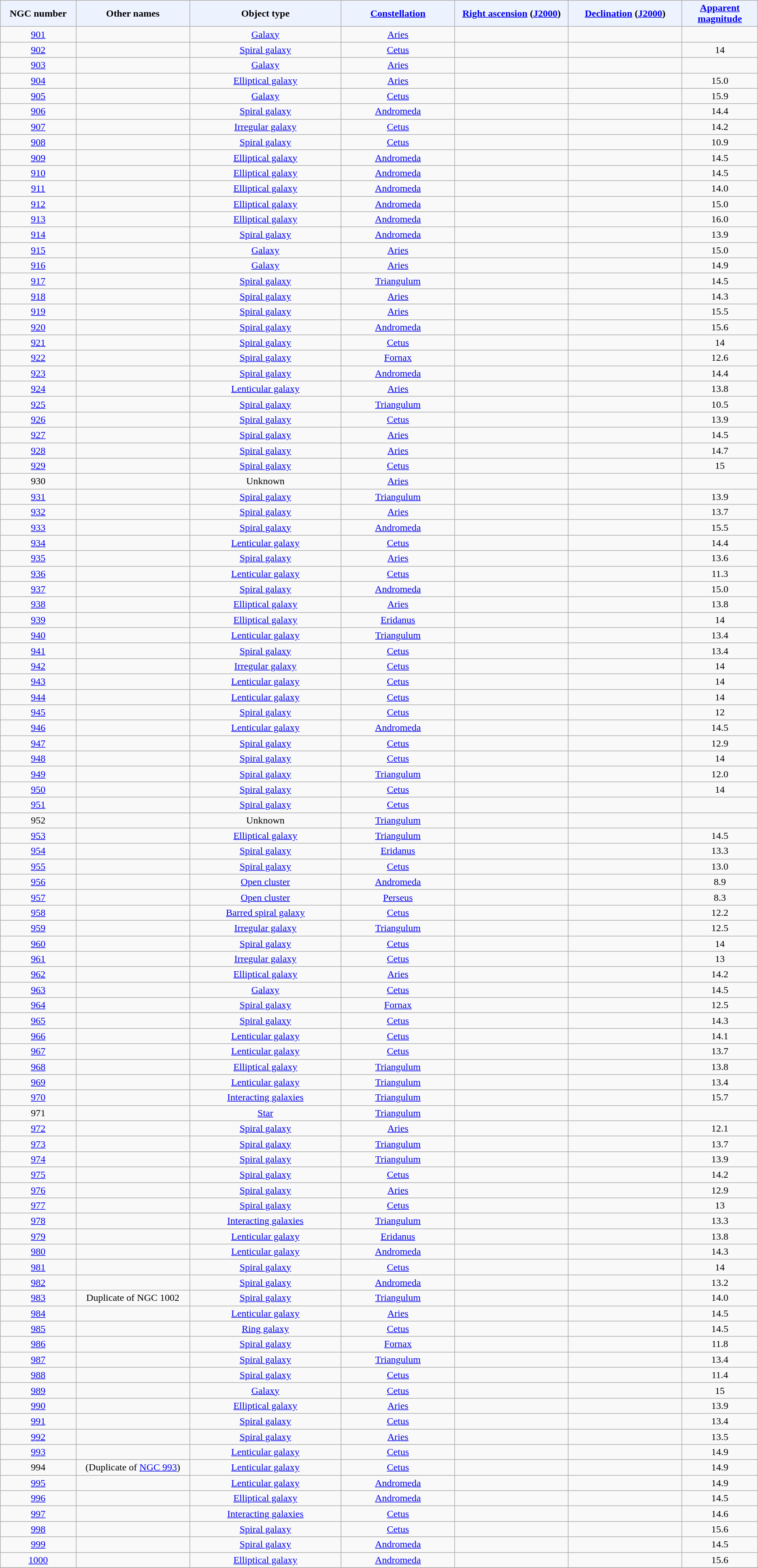<table class="wikitable sortable sticky-header" style="text-align: center;">
<tr>
<th style="background-color:#edf3fe; width: 10%;">NGC number</th>
<th style="background-color:#edf3fe; width: 15%;">Other names</th>
<th style="background-color:#edf3fe; width: 20%;">Object type</th>
<th style="background-color:#edf3fe; width: 15%;"><a href='#'>Constellation</a></th>
<th style="background-color:#edf3fe; width: 15%;"><a href='#'>Right ascension</a> (<a href='#'>J2000</a>)</th>
<th style="background-color:#edf3fe; width: 15%;"><a href='#'>Declination</a> (<a href='#'>J2000</a>)</th>
<th style="background-color:#edf3fe; width: 10%;"><a href='#'>Apparent magnitude</a></th>
</tr>
<tr>
<td><a href='#'>901</a></td>
<td></td>
<td><a href='#'>Galaxy</a></td>
<td><a href='#'>Aries</a></td>
<td></td>
<td></td>
<td></td>
</tr>
<tr>
<td><a href='#'>902</a></td>
<td></td>
<td><a href='#'>Spiral galaxy</a></td>
<td><a href='#'>Cetus</a></td>
<td></td>
<td></td>
<td>14</td>
</tr>
<tr>
<td><a href='#'>903</a></td>
<td></td>
<td><a href='#'>Galaxy</a></td>
<td><a href='#'>Aries</a></td>
<td></td>
<td></td>
<td></td>
</tr>
<tr>
<td><a href='#'>904</a></td>
<td></td>
<td><a href='#'>Elliptical galaxy</a></td>
<td><a href='#'>Aries</a></td>
<td></td>
<td></td>
<td>15.0</td>
</tr>
<tr>
<td><a href='#'>905</a></td>
<td></td>
<td><a href='#'>Galaxy</a></td>
<td><a href='#'>Cetus</a></td>
<td></td>
<td></td>
<td>15.9</td>
</tr>
<tr>
<td><a href='#'>906</a></td>
<td></td>
<td><a href='#'>Spiral galaxy</a></td>
<td><a href='#'>Andromeda</a></td>
<td></td>
<td></td>
<td>14.4</td>
</tr>
<tr>
<td><a href='#'>907</a></td>
<td></td>
<td><a href='#'>Irregular galaxy</a></td>
<td><a href='#'>Cetus</a></td>
<td></td>
<td></td>
<td>14.2</td>
</tr>
<tr>
<td><a href='#'>908</a></td>
<td></td>
<td><a href='#'>Spiral galaxy</a></td>
<td><a href='#'>Cetus</a></td>
<td></td>
<td></td>
<td>10.9</td>
</tr>
<tr>
<td><a href='#'>909</a></td>
<td></td>
<td><a href='#'>Elliptical galaxy</a></td>
<td><a href='#'>Andromeda</a></td>
<td></td>
<td></td>
<td>14.5</td>
</tr>
<tr>
<td><a href='#'>910</a></td>
<td></td>
<td><a href='#'>Elliptical galaxy</a></td>
<td><a href='#'>Andromeda</a></td>
<td></td>
<td></td>
<td>14.5</td>
</tr>
<tr>
<td><a href='#'>911</a></td>
<td></td>
<td><a href='#'>Elliptical galaxy</a></td>
<td><a href='#'>Andromeda</a></td>
<td></td>
<td></td>
<td>14.0</td>
</tr>
<tr>
<td><a href='#'>912</a></td>
<td></td>
<td><a href='#'>Elliptical galaxy</a></td>
<td><a href='#'>Andromeda</a></td>
<td></td>
<td></td>
<td>15.0</td>
</tr>
<tr>
<td><a href='#'>913</a></td>
<td></td>
<td><a href='#'>Elliptical galaxy</a></td>
<td><a href='#'>Andromeda</a></td>
<td></td>
<td></td>
<td>16.0</td>
</tr>
<tr>
<td><a href='#'>914</a></td>
<td></td>
<td><a href='#'>Spiral galaxy</a></td>
<td><a href='#'>Andromeda</a></td>
<td></td>
<td></td>
<td>13.9</td>
</tr>
<tr>
<td><a href='#'>915</a></td>
<td></td>
<td><a href='#'>Galaxy</a></td>
<td><a href='#'>Aries</a></td>
<td></td>
<td></td>
<td>15.0</td>
</tr>
<tr>
<td><a href='#'>916</a></td>
<td></td>
<td><a href='#'>Galaxy</a></td>
<td><a href='#'>Aries</a></td>
<td></td>
<td></td>
<td>14.9</td>
</tr>
<tr>
<td><a href='#'>917</a></td>
<td></td>
<td><a href='#'>Spiral galaxy</a></td>
<td><a href='#'>Triangulum</a></td>
<td></td>
<td></td>
<td>14.5</td>
</tr>
<tr>
<td><a href='#'>918</a></td>
<td></td>
<td><a href='#'>Spiral galaxy</a></td>
<td><a href='#'>Aries</a></td>
<td></td>
<td></td>
<td>14.3</td>
</tr>
<tr>
<td><a href='#'>919</a></td>
<td></td>
<td><a href='#'>Spiral galaxy</a></td>
<td><a href='#'>Aries</a></td>
<td></td>
<td></td>
<td>15.5</td>
</tr>
<tr>
<td><a href='#'>920</a></td>
<td></td>
<td><a href='#'>Spiral galaxy</a></td>
<td><a href='#'>Andromeda</a></td>
<td></td>
<td></td>
<td>15.6</td>
</tr>
<tr>
<td><a href='#'>921</a></td>
<td></td>
<td><a href='#'>Spiral galaxy</a></td>
<td><a href='#'>Cetus</a></td>
<td></td>
<td></td>
<td>14</td>
</tr>
<tr>
<td><a href='#'>922</a></td>
<td></td>
<td><a href='#'>Spiral galaxy</a></td>
<td><a href='#'>Fornax</a></td>
<td></td>
<td></td>
<td>12.6</td>
</tr>
<tr>
<td><a href='#'>923</a></td>
<td></td>
<td><a href='#'>Spiral galaxy</a></td>
<td><a href='#'>Andromeda</a></td>
<td></td>
<td></td>
<td>14.4</td>
</tr>
<tr>
<td><a href='#'>924</a></td>
<td></td>
<td><a href='#'>Lenticular galaxy</a></td>
<td><a href='#'>Aries</a></td>
<td></td>
<td></td>
<td>13.8</td>
</tr>
<tr>
<td><a href='#'>925</a></td>
<td></td>
<td><a href='#'>Spiral galaxy</a></td>
<td><a href='#'>Triangulum</a></td>
<td></td>
<td></td>
<td>10.5</td>
</tr>
<tr>
<td><a href='#'>926</a></td>
<td></td>
<td><a href='#'>Spiral galaxy</a></td>
<td><a href='#'>Cetus</a></td>
<td></td>
<td></td>
<td>13.9</td>
</tr>
<tr>
<td><a href='#'>927</a></td>
<td></td>
<td><a href='#'>Spiral galaxy</a></td>
<td><a href='#'>Aries</a></td>
<td></td>
<td></td>
<td>14.5</td>
</tr>
<tr>
<td><a href='#'>928</a></td>
<td></td>
<td><a href='#'>Spiral galaxy</a></td>
<td><a href='#'>Aries</a></td>
<td></td>
<td></td>
<td>14.7</td>
</tr>
<tr>
<td><a href='#'>929</a></td>
<td></td>
<td><a href='#'>Spiral galaxy</a></td>
<td><a href='#'>Cetus</a></td>
<td></td>
<td></td>
<td>15</td>
</tr>
<tr>
<td>930</td>
<td></td>
<td>Unknown</td>
<td><a href='#'>Aries</a></td>
<td></td>
<td></td>
<td></td>
</tr>
<tr>
<td><a href='#'>931</a></td>
<td></td>
<td><a href='#'>Spiral galaxy</a></td>
<td><a href='#'>Triangulum</a></td>
<td></td>
<td></td>
<td>13.9</td>
</tr>
<tr>
<td><a href='#'>932</a></td>
<td></td>
<td><a href='#'>Spiral galaxy</a></td>
<td><a href='#'>Aries</a></td>
<td></td>
<td></td>
<td>13.7</td>
</tr>
<tr>
<td><a href='#'>933</a></td>
<td></td>
<td><a href='#'>Spiral galaxy</a></td>
<td><a href='#'>Andromeda</a></td>
<td></td>
<td></td>
<td>15.5</td>
</tr>
<tr>
<td><a href='#'>934</a></td>
<td></td>
<td><a href='#'>Lenticular galaxy</a></td>
<td><a href='#'>Cetus</a></td>
<td></td>
<td></td>
<td>14.4</td>
</tr>
<tr>
<td><a href='#'>935</a></td>
<td></td>
<td><a href='#'>Spiral galaxy</a></td>
<td><a href='#'>Aries</a></td>
<td></td>
<td></td>
<td>13.6</td>
</tr>
<tr>
<td><a href='#'>936</a></td>
<td></td>
<td><a href='#'>Lenticular galaxy</a></td>
<td><a href='#'>Cetus</a></td>
<td></td>
<td></td>
<td>11.3</td>
</tr>
<tr>
<td><a href='#'>937</a></td>
<td></td>
<td><a href='#'>Spiral galaxy</a></td>
<td><a href='#'>Andromeda</a></td>
<td></td>
<td></td>
<td>15.0</td>
</tr>
<tr>
<td><a href='#'>938</a></td>
<td></td>
<td><a href='#'>Elliptical galaxy</a></td>
<td><a href='#'>Aries</a></td>
<td></td>
<td></td>
<td>13.8</td>
</tr>
<tr>
<td><a href='#'>939</a></td>
<td></td>
<td><a href='#'>Elliptical galaxy</a></td>
<td><a href='#'>Eridanus</a></td>
<td></td>
<td></td>
<td>14</td>
</tr>
<tr>
<td><a href='#'>940</a></td>
<td></td>
<td><a href='#'>Lenticular galaxy</a></td>
<td><a href='#'>Triangulum</a></td>
<td></td>
<td></td>
<td>13.4</td>
</tr>
<tr>
<td><a href='#'>941</a></td>
<td></td>
<td><a href='#'>Spiral galaxy</a></td>
<td><a href='#'>Cetus</a></td>
<td></td>
<td></td>
<td>13.4</td>
</tr>
<tr>
<td><a href='#'>942</a></td>
<td></td>
<td><a href='#'>Irregular galaxy</a></td>
<td><a href='#'>Cetus</a></td>
<td></td>
<td></td>
<td>14</td>
</tr>
<tr>
<td><a href='#'>943</a></td>
<td></td>
<td><a href='#'>Lenticular galaxy</a></td>
<td><a href='#'>Cetus</a></td>
<td></td>
<td></td>
<td>14</td>
</tr>
<tr>
<td><a href='#'>944</a></td>
<td></td>
<td><a href='#'>Lenticular galaxy</a></td>
<td><a href='#'>Cetus</a></td>
<td></td>
<td></td>
<td>14</td>
</tr>
<tr>
<td><a href='#'>945</a></td>
<td></td>
<td><a href='#'>Spiral galaxy</a></td>
<td><a href='#'>Cetus</a></td>
<td></td>
<td></td>
<td>12</td>
</tr>
<tr>
<td><a href='#'>946</a></td>
<td></td>
<td><a href='#'>Lenticular galaxy</a></td>
<td><a href='#'>Andromeda</a></td>
<td></td>
<td></td>
<td>14.5</td>
</tr>
<tr>
<td><a href='#'>947</a></td>
<td></td>
<td><a href='#'>Spiral galaxy</a></td>
<td><a href='#'>Cetus</a></td>
<td></td>
<td></td>
<td>12.9</td>
</tr>
<tr>
<td><a href='#'>948</a></td>
<td></td>
<td><a href='#'>Spiral galaxy</a></td>
<td><a href='#'>Cetus</a></td>
<td></td>
<td></td>
<td>14</td>
</tr>
<tr>
<td><a href='#'>949</a></td>
<td></td>
<td><a href='#'>Spiral galaxy</a></td>
<td><a href='#'>Triangulum</a></td>
<td></td>
<td></td>
<td>12.0</td>
</tr>
<tr>
<td><a href='#'>950</a></td>
<td></td>
<td><a href='#'>Spiral galaxy</a></td>
<td><a href='#'>Cetus</a></td>
<td></td>
<td></td>
<td>14</td>
</tr>
<tr>
<td><a href='#'>951</a></td>
<td></td>
<td><a href='#'>Spiral galaxy</a></td>
<td><a href='#'>Cetus</a></td>
<td></td>
<td></td>
<td></td>
</tr>
<tr>
<td>952</td>
<td></td>
<td>Unknown</td>
<td><a href='#'>Triangulum</a></td>
<td></td>
<td></td>
<td></td>
</tr>
<tr>
<td><a href='#'>953</a></td>
<td></td>
<td><a href='#'>Elliptical galaxy</a></td>
<td><a href='#'>Triangulum</a></td>
<td></td>
<td></td>
<td>14.5</td>
</tr>
<tr>
<td><a href='#'>954</a></td>
<td></td>
<td><a href='#'>Spiral galaxy</a></td>
<td><a href='#'>Eridanus</a></td>
<td></td>
<td></td>
<td>13.3</td>
</tr>
<tr>
<td><a href='#'>955</a></td>
<td></td>
<td><a href='#'>Spiral galaxy</a></td>
<td><a href='#'>Cetus</a></td>
<td></td>
<td></td>
<td>13.0</td>
</tr>
<tr>
<td><a href='#'>956</a></td>
<td></td>
<td><a href='#'>Open cluster</a></td>
<td><a href='#'>Andromeda</a></td>
<td></td>
<td></td>
<td>8.9</td>
</tr>
<tr>
<td><a href='#'>957</a></td>
<td></td>
<td><a href='#'>Open cluster</a></td>
<td><a href='#'>Perseus</a></td>
<td></td>
<td></td>
<td>8.3</td>
</tr>
<tr>
<td><a href='#'>958</a></td>
<td></td>
<td><a href='#'>Barred spiral galaxy</a></td>
<td><a href='#'>Cetus</a></td>
<td></td>
<td></td>
<td>12.2</td>
</tr>
<tr>
<td><a href='#'>959</a></td>
<td></td>
<td><a href='#'>Irregular galaxy</a></td>
<td><a href='#'>Triangulum</a></td>
<td></td>
<td></td>
<td>12.5</td>
</tr>
<tr>
<td><a href='#'>960</a></td>
<td></td>
<td><a href='#'>Spiral galaxy</a></td>
<td><a href='#'>Cetus</a></td>
<td></td>
<td></td>
<td>14</td>
</tr>
<tr>
<td><a href='#'>961</a></td>
<td></td>
<td><a href='#'>Irregular galaxy</a></td>
<td><a href='#'>Cetus</a></td>
<td></td>
<td></td>
<td>13</td>
</tr>
<tr>
<td><a href='#'>962</a></td>
<td></td>
<td><a href='#'>Elliptical galaxy</a></td>
<td><a href='#'>Aries</a></td>
<td></td>
<td></td>
<td>14.2</td>
</tr>
<tr>
<td><a href='#'>963</a></td>
<td></td>
<td><a href='#'>Galaxy</a></td>
<td><a href='#'>Cetus</a></td>
<td></td>
<td></td>
<td>14.5</td>
</tr>
<tr>
<td><a href='#'>964</a></td>
<td></td>
<td><a href='#'>Spiral galaxy</a></td>
<td><a href='#'>Fornax</a></td>
<td></td>
<td></td>
<td>12.5</td>
</tr>
<tr>
<td><a href='#'>965</a></td>
<td></td>
<td><a href='#'>Spiral galaxy</a></td>
<td><a href='#'>Cetus</a></td>
<td></td>
<td></td>
<td>14.3</td>
</tr>
<tr>
<td><a href='#'>966</a></td>
<td></td>
<td><a href='#'>Lenticular galaxy</a></td>
<td><a href='#'>Cetus</a></td>
<td></td>
<td></td>
<td>14.1</td>
</tr>
<tr>
<td><a href='#'>967</a></td>
<td></td>
<td><a href='#'>Lenticular galaxy</a></td>
<td><a href='#'>Cetus</a></td>
<td></td>
<td></td>
<td>13.7</td>
</tr>
<tr>
<td><a href='#'>968</a></td>
<td></td>
<td><a href='#'>Elliptical galaxy</a></td>
<td><a href='#'>Triangulum</a></td>
<td></td>
<td></td>
<td>13.8</td>
</tr>
<tr>
<td><a href='#'>969</a></td>
<td></td>
<td><a href='#'>Lenticular galaxy</a></td>
<td><a href='#'>Triangulum</a></td>
<td></td>
<td></td>
<td>13.4</td>
</tr>
<tr>
<td><a href='#'>970</a></td>
<td></td>
<td><a href='#'>Interacting galaxies</a></td>
<td><a href='#'>Triangulum</a></td>
<td></td>
<td></td>
<td>15.7</td>
</tr>
<tr>
<td>971</td>
<td></td>
<td><a href='#'>Star</a></td>
<td><a href='#'>Triangulum</a></td>
<td></td>
<td></td>
<td></td>
</tr>
<tr>
<td><a href='#'>972</a></td>
<td></td>
<td><a href='#'>Spiral galaxy</a></td>
<td><a href='#'>Aries</a></td>
<td></td>
<td></td>
<td>12.1</td>
</tr>
<tr>
<td><a href='#'>973</a></td>
<td></td>
<td><a href='#'>Spiral galaxy</a></td>
<td><a href='#'>Triangulum</a></td>
<td></td>
<td></td>
<td>13.7</td>
</tr>
<tr>
<td><a href='#'>974</a></td>
<td></td>
<td><a href='#'>Spiral galaxy</a></td>
<td><a href='#'>Triangulum</a></td>
<td></td>
<td></td>
<td>13.9</td>
</tr>
<tr>
<td><a href='#'>975</a></td>
<td></td>
<td><a href='#'>Spiral galaxy</a></td>
<td><a href='#'>Cetus</a></td>
<td></td>
<td></td>
<td>14.2</td>
</tr>
<tr>
<td><a href='#'>976</a></td>
<td></td>
<td><a href='#'>Spiral galaxy</a></td>
<td><a href='#'>Aries</a></td>
<td></td>
<td></td>
<td>12.9</td>
</tr>
<tr>
<td><a href='#'>977</a></td>
<td></td>
<td><a href='#'>Spiral galaxy</a></td>
<td><a href='#'>Cetus</a></td>
<td></td>
<td></td>
<td>13</td>
</tr>
<tr>
<td><a href='#'>978</a></td>
<td></td>
<td><a href='#'>Interacting galaxies</a></td>
<td><a href='#'>Triangulum</a></td>
<td></td>
<td></td>
<td>13.3</td>
</tr>
<tr>
<td><a href='#'>979</a></td>
<td></td>
<td><a href='#'>Lenticular galaxy</a></td>
<td><a href='#'>Eridanus</a></td>
<td></td>
<td></td>
<td>13.8</td>
</tr>
<tr>
<td><a href='#'>980</a></td>
<td></td>
<td><a href='#'>Lenticular galaxy</a></td>
<td><a href='#'>Andromeda</a></td>
<td></td>
<td></td>
<td>14.3</td>
</tr>
<tr>
<td><a href='#'>981</a></td>
<td></td>
<td><a href='#'>Spiral galaxy</a></td>
<td><a href='#'>Cetus</a></td>
<td></td>
<td></td>
<td>14</td>
</tr>
<tr>
<td><a href='#'>982</a></td>
<td></td>
<td><a href='#'>Spiral galaxy</a></td>
<td><a href='#'>Andromeda</a></td>
<td></td>
<td></td>
<td>13.2</td>
</tr>
<tr>
<td><a href='#'>983</a></td>
<td>Duplicate of NGC 1002</td>
<td><a href='#'>Spiral galaxy</a></td>
<td><a href='#'>Triangulum</a></td>
<td></td>
<td></td>
<td>14.0</td>
</tr>
<tr>
<td><a href='#'>984</a></td>
<td></td>
<td><a href='#'>Lenticular galaxy</a></td>
<td><a href='#'>Aries</a></td>
<td></td>
<td></td>
<td>14.5</td>
</tr>
<tr>
<td><a href='#'>985</a></td>
<td></td>
<td><a href='#'>Ring galaxy</a></td>
<td><a href='#'>Cetus</a></td>
<td></td>
<td></td>
<td>14.5</td>
</tr>
<tr>
<td><a href='#'>986</a></td>
<td></td>
<td><a href='#'>Spiral galaxy</a></td>
<td><a href='#'>Fornax</a></td>
<td></td>
<td></td>
<td>11.8</td>
</tr>
<tr>
<td><a href='#'>987</a></td>
<td></td>
<td><a href='#'>Spiral galaxy</a></td>
<td><a href='#'>Triangulum</a></td>
<td></td>
<td></td>
<td>13.4</td>
</tr>
<tr>
<td><a href='#'>988</a></td>
<td></td>
<td><a href='#'>Spiral galaxy</a></td>
<td><a href='#'>Cetus</a></td>
<td></td>
<td></td>
<td>11.4</td>
</tr>
<tr>
<td><a href='#'>989</a></td>
<td></td>
<td><a href='#'>Galaxy</a></td>
<td><a href='#'>Cetus</a></td>
<td></td>
<td></td>
<td>15</td>
</tr>
<tr>
<td><a href='#'>990</a></td>
<td></td>
<td><a href='#'>Elliptical galaxy</a></td>
<td><a href='#'>Aries</a></td>
<td></td>
<td></td>
<td>13.9</td>
</tr>
<tr>
<td><a href='#'>991</a></td>
<td></td>
<td><a href='#'>Spiral galaxy</a></td>
<td><a href='#'>Cetus</a></td>
<td></td>
<td></td>
<td>13.4</td>
</tr>
<tr>
<td><a href='#'>992</a></td>
<td></td>
<td><a href='#'>Spiral galaxy</a></td>
<td><a href='#'>Aries</a></td>
<td></td>
<td></td>
<td>13.5</td>
</tr>
<tr>
<td><a href='#'>993</a></td>
<td></td>
<td><a href='#'>Lenticular galaxy</a></td>
<td><a href='#'>Cetus</a></td>
<td></td>
<td></td>
<td>14.9</td>
</tr>
<tr>
<td>994</td>
<td>(Duplicate of <a href='#'>NGC 993</a>)</td>
<td><a href='#'>Lenticular galaxy</a></td>
<td><a href='#'>Cetus</a></td>
<td></td>
<td></td>
<td>14.9</td>
</tr>
<tr>
<td><a href='#'>995</a></td>
<td></td>
<td><a href='#'>Lenticular galaxy</a></td>
<td><a href='#'>Andromeda</a></td>
<td></td>
<td></td>
<td>14.9</td>
</tr>
<tr>
<td><a href='#'>996</a></td>
<td></td>
<td><a href='#'>Elliptical galaxy</a></td>
<td><a href='#'>Andromeda</a></td>
<td></td>
<td></td>
<td>14.5</td>
</tr>
<tr>
<td><a href='#'>997</a></td>
<td></td>
<td><a href='#'>Interacting galaxies</a></td>
<td><a href='#'>Cetus</a></td>
<td></td>
<td></td>
<td>14.6</td>
</tr>
<tr>
<td><a href='#'>998</a></td>
<td></td>
<td><a href='#'>Spiral galaxy</a></td>
<td><a href='#'>Cetus</a></td>
<td></td>
<td></td>
<td>15.6</td>
</tr>
<tr>
<td><a href='#'>999</a></td>
<td></td>
<td><a href='#'>Spiral galaxy</a></td>
<td><a href='#'>Andromeda</a></td>
<td></td>
<td></td>
<td>14.5</td>
</tr>
<tr>
<td><a href='#'>1000</a></td>
<td></td>
<td><a href='#'>Elliptical galaxy</a></td>
<td><a href='#'>Andromeda</a></td>
<td></td>
<td></td>
<td>15.6</td>
</tr>
<tr>
</tr>
</table>
